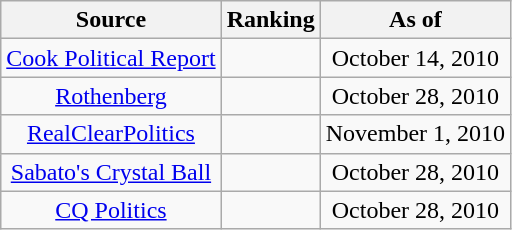<table class="wikitable" style="text-align:center">
<tr>
<th>Source</th>
<th>Ranking</th>
<th>As of</th>
</tr>
<tr>
<td><a href='#'>Cook Political Report</a></td>
<td></td>
<td>October 14, 2010</td>
</tr>
<tr>
<td><a href='#'>Rothenberg</a></td>
<td></td>
<td>October 28, 2010</td>
</tr>
<tr>
<td><a href='#'>RealClearPolitics</a></td>
<td></td>
<td>November 1, 2010</td>
</tr>
<tr>
<td><a href='#'>Sabato's Crystal Ball</a></td>
<td></td>
<td>October 28, 2010</td>
</tr>
<tr>
<td><a href='#'>CQ Politics</a></td>
<td></td>
<td>October 28, 2010</td>
</tr>
</table>
